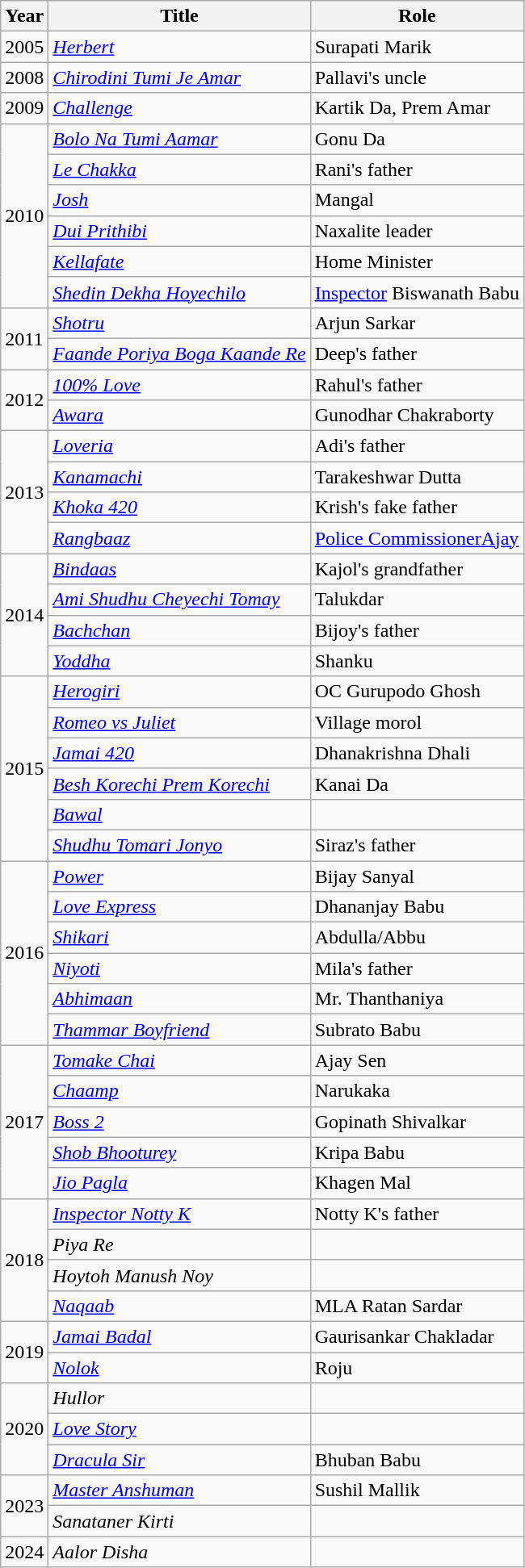<table class =  "wikitable sortable ">
<tr>
<th>Year</th>
<th>Title</th>
<th>Role</th>
</tr>
<tr>
<td>2005</td>
<td><em><a href='#'>Herbert</a></em></td>
<td>Surapati Marik</td>
</tr>
<tr>
<td>2008</td>
<td><em><a href='#'>Chirodini Tumi Je Amar</a></em></td>
<td>Pallavi's uncle</td>
</tr>
<tr>
<td>2009</td>
<td><em><a href='#'>Challenge</a></em></td>
<td>Kartik Da, Prem Amar</td>
</tr>
<tr>
<td rowspan="6">2010</td>
<td><em><a href='#'>Bolo Na Tumi Aamar</a></em></td>
<td>Gonu Da</td>
</tr>
<tr>
<td><em><a href='#'>Le Chakka</a></em></td>
<td>Rani's father</td>
</tr>
<tr>
<td><em><a href='#'>Josh</a></em></td>
<td>Mangal</td>
</tr>
<tr>
<td><em><a href='#'>Dui Prithibi</a></em></td>
<td>Naxalite leader</td>
</tr>
<tr>
<td><em><a href='#'>Kellafate</a></em></td>
<td>Home Minister</td>
</tr>
<tr>
<td><em><a href='#'>Shedin Dekha Hoyechilo</a></em></td>
<td><a href='#'>Inspector</a> Biswanath Babu</td>
</tr>
<tr>
<td rowspan="2">2011</td>
<td><em><a href='#'>Shotru</a></em></td>
<td>Arjun Sarkar</td>
</tr>
<tr>
<td><em><a href='#'>Faande Poriya Boga Kaande Re</a></em></td>
<td>Deep's father</td>
</tr>
<tr>
<td rowspan="2">2012</td>
<td><em><a href='#'>100% Love</a></em></td>
<td>Rahul's father</td>
</tr>
<tr>
<td><em><a href='#'>Awara</a></em></td>
<td>Gunodhar Chakraborty</td>
</tr>
<tr>
<td rowspan ="4">2013</td>
<td><em><a href='#'>Loveria</a></em></td>
<td>Adi's father</td>
</tr>
<tr>
<td><em><a href='#'>Kanamachi</a></em></td>
<td>Tarakeshwar Dutta</td>
</tr>
<tr>
<td><em><a href='#'>Khoka 420</a></em></td>
<td>Krish's fake father</td>
</tr>
<tr>
<td><em><a href='#'>Rangbaaz</a></em></td>
<td><a href='#'>Police CommissionerAjay</a></td>
</tr>
<tr>
<td rowspan ="4">2014</td>
<td><em><a href='#'>Bindaas</a></em></td>
<td>Kajol's grandfather</td>
</tr>
<tr>
<td><em><a href='#'>Ami Shudhu Cheyechi Tomay</a></em></td>
<td>Talukdar</td>
</tr>
<tr>
<td><em><a href='#'>Bachchan</a></em></td>
<td>Bijoy's father</td>
</tr>
<tr>
<td><em><a href='#'>Yoddha</a></em></td>
<td>Shanku</td>
</tr>
<tr>
<td rowspan="6">2015</td>
<td><em><a href='#'>Herogiri</a></em></td>
<td>OC Gurupodo Ghosh</td>
</tr>
<tr>
<td><em><a href='#'>Romeo vs Juliet</a></em></td>
<td>Village morol</td>
</tr>
<tr>
<td><em><a href='#'>Jamai 420</a></em></td>
<td>Dhanakrishna Dhali</td>
</tr>
<tr>
<td><em><a href='#'>Besh Korechi Prem Korechi</a></em></td>
<td>Kanai Da</td>
</tr>
<tr>
<td><em><a href='#'>Bawal</a></em></td>
<td></td>
</tr>
<tr>
<td><em><a href='#'>Shudhu Tomari Jonyo</a></em></td>
<td>Siraz's father</td>
</tr>
<tr>
<td rowspan = "6">2016</td>
<td><em><a href='#'>Power</a></em></td>
<td>Bijay Sanyal</td>
</tr>
<tr>
<td><em><a href='#'>Love Express</a></em></td>
<td>Dhananjay Babu</td>
</tr>
<tr>
<td><em><a href='#'>Shikari</a></em></td>
<td>Abdulla/Abbu</td>
</tr>
<tr>
<td><em><a href='#'>Niyoti</a></em></td>
<td>Mila's father</td>
</tr>
<tr>
<td><em><a href='#'>Abhimaan</a></em></td>
<td>Mr. Thanthaniya</td>
</tr>
<tr>
<td><em><a href='#'>Thammar Boyfriend</a></em></td>
<td>Subrato Babu</td>
</tr>
<tr>
<td rowspan ="5">2017</td>
<td><em><a href='#'>Tomake Chai</a></em></td>
<td>Ajay Sen</td>
</tr>
<tr>
<td><em><a href='#'>Chaamp</a></em></td>
<td>Narukaka</td>
</tr>
<tr>
<td><em><a href='#'>Boss 2</a></em></td>
<td>Gopinath Shivalkar</td>
</tr>
<tr>
<td><em><a href='#'>Shob Bhooturey</a></em></td>
<td>Kripa Babu</td>
</tr>
<tr>
<td><em><a href='#'>Jio Pagla</a></em></td>
<td>Khagen Mal</td>
</tr>
<tr>
<td rowspan="4">2018</td>
<td><em><a href='#'>Inspector Notty K</a></em></td>
<td>Notty K's father</td>
</tr>
<tr>
<td><em>Piya Re</em></td>
<td></td>
</tr>
<tr>
<td><em>Hoytoh Manush Noy</em></td>
<td></td>
</tr>
<tr>
<td><em><a href='#'>Naqaab</a></em></td>
<td>MLA Ratan Sardar</td>
</tr>
<tr>
<td rowspan="2">2019</td>
<td><em><a href='#'>Jamai Badal</a></em></td>
<td>Gaurisankar Chakladar</td>
</tr>
<tr>
<td><em><a href='#'>Nolok</a></em></td>
<td>Roju</td>
</tr>
<tr>
<td rowspan="3">2020</td>
<td><em>Hullor</em></td>
<td></td>
</tr>
<tr>
<td><em><a href='#'>Love Story</a></em></td>
<td></td>
</tr>
<tr>
<td><em><a href='#'>Dracula Sir</a></em></td>
<td>Bhuban Babu</td>
</tr>
<tr>
<td rowspan="2">2023</td>
<td><em><a href='#'>Master Anshuman</a></em></td>
<td>Sushil Mallik</td>
</tr>
<tr>
<td><em>Sanataner Kirti</em></td>
<td></td>
</tr>
<tr>
<td>2024</td>
<td><em>Aalor Disha</em></td>
<td></td>
</tr>
</table>
